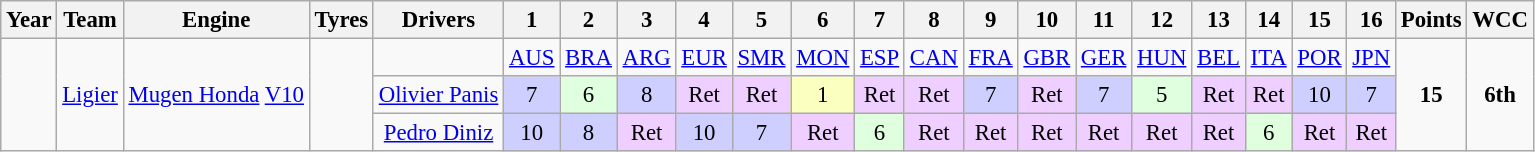<table class="wikitable" style="text-align:center; font-size:95%">
<tr>
<th>Year</th>
<th>Team</th>
<th>Engine</th>
<th>Tyres</th>
<th>Drivers</th>
<th>1</th>
<th>2</th>
<th>3</th>
<th>4</th>
<th>5</th>
<th>6</th>
<th>7</th>
<th>8</th>
<th>9</th>
<th>10</th>
<th>11</th>
<th>12</th>
<th>13</th>
<th>14</th>
<th>15</th>
<th>16</th>
<th>Points</th>
<th>WCC</th>
</tr>
<tr>
<td rowspan="3"></td>
<td rowspan="3"><a href='#'>Ligier</a></td>
<td rowspan="3"><a href='#'>Mugen Honda</a> <a href='#'>V10</a></td>
<td rowspan="3"></td>
<td></td>
<td><a href='#'>AUS</a></td>
<td><a href='#'>BRA</a></td>
<td><a href='#'>ARG</a></td>
<td><a href='#'>EUR</a></td>
<td><a href='#'>SMR</a></td>
<td><a href='#'>MON</a></td>
<td><a href='#'>ESP</a></td>
<td><a href='#'>CAN</a></td>
<td><a href='#'>FRA</a></td>
<td><a href='#'>GBR</a></td>
<td><a href='#'>GER</a></td>
<td><a href='#'>HUN</a></td>
<td><a href='#'>BEL</a></td>
<td><a href='#'>ITA</a></td>
<td><a href='#'>POR</a></td>
<td><a href='#'>JPN</a></td>
<td rowspan="3"><strong>15</strong></td>
<td rowspan="3"><strong>6th</strong></td>
</tr>
<tr>
<td><a href='#'>Olivier Panis</a></td>
<td style="background:#CFCFFF;">7</td>
<td style="background:#DFFFDF;">6</td>
<td style="background:#CFCFFF;">8</td>
<td style="background:#EFCFFF;">Ret</td>
<td style="background:#EFCFFF;">Ret</td>
<td style="background:#FBFFBF;">1</td>
<td style="background:#EFCFFF;">Ret</td>
<td style="background:#EFCFFF;">Ret</td>
<td style="background:#CFCFFF;">7</td>
<td style="background:#EFCFFF;">Ret</td>
<td style="background:#CFCFFF;">7</td>
<td style="background:#DFFFDF;">5</td>
<td style="background:#EFCFFF;">Ret</td>
<td style="background:#EFCFFF;">Ret</td>
<td style="background:#CFCFFF;">10</td>
<td style="background:#CFCFFF;">7</td>
</tr>
<tr>
<td><a href='#'>Pedro Diniz</a></td>
<td style="background:#CFCFFF;">10</td>
<td style="background:#CFCFFF;">8</td>
<td style="background:#EFCFFF;">Ret</td>
<td style="background:#CFCFFF;">10</td>
<td style="background:#CFCFFF;">7</td>
<td style="background:#EFCFFF;">Ret</td>
<td style="background:#DFFFDF;">6</td>
<td style="background:#EFCFFF;">Ret</td>
<td style="background:#EFCFFF;">Ret</td>
<td style="background:#EFCFFF;">Ret</td>
<td style="background:#EFCFFF;">Ret</td>
<td style="background:#EFCFFF;">Ret</td>
<td style="background:#EFCFFF;">Ret</td>
<td style="background:#DFFFDF;">6</td>
<td style="background:#EFCFFF;">Ret</td>
<td style="background:#EFCFFF;">Ret</td>
</tr>
</table>
